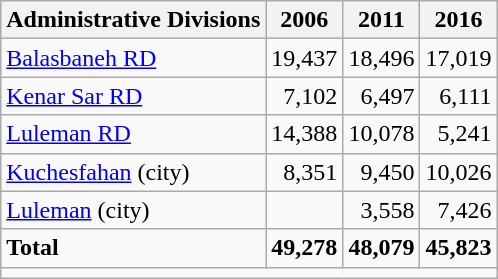<table class="wikitable">
<tr>
<th>Administrative Divisions</th>
<th>2006</th>
<th>2011</th>
<th>2016</th>
</tr>
<tr>
<td><a href='#'>Balasbaneh RD</a></td>
<td style="text-align: right;">19,437</td>
<td style="text-align: right;">18,496</td>
<td style="text-align: right;">17,019</td>
</tr>
<tr>
<td><a href='#'>Kenar Sar RD</a></td>
<td style="text-align: right;">7,102</td>
<td style="text-align: right;">6,497</td>
<td style="text-align: right;">6,111</td>
</tr>
<tr>
<td><a href='#'>Luleman RD</a></td>
<td style="text-align: right;">14,388</td>
<td style="text-align: right;">10,078</td>
<td style="text-align: right;">5,241</td>
</tr>
<tr>
<td><a href='#'>Kuchesfahan</a> (city)</td>
<td style="text-align: right;">8,351</td>
<td style="text-align: right;">9,450</td>
<td style="text-align: right;">10,026</td>
</tr>
<tr>
<td><a href='#'>Luleman</a> (city)</td>
<td style="text-align: right;"></td>
<td style="text-align: right;">3,558</td>
<td style="text-align: right;">7,426</td>
</tr>
<tr>
<td><strong>Total</strong></td>
<td style="text-align: right;"><strong>49,278</strong></td>
<td style="text-align: right;"><strong>48,079</strong></td>
<td style="text-align: right;"><strong>45,823</strong></td>
</tr>
<tr>
<td colspan=4></td>
</tr>
</table>
